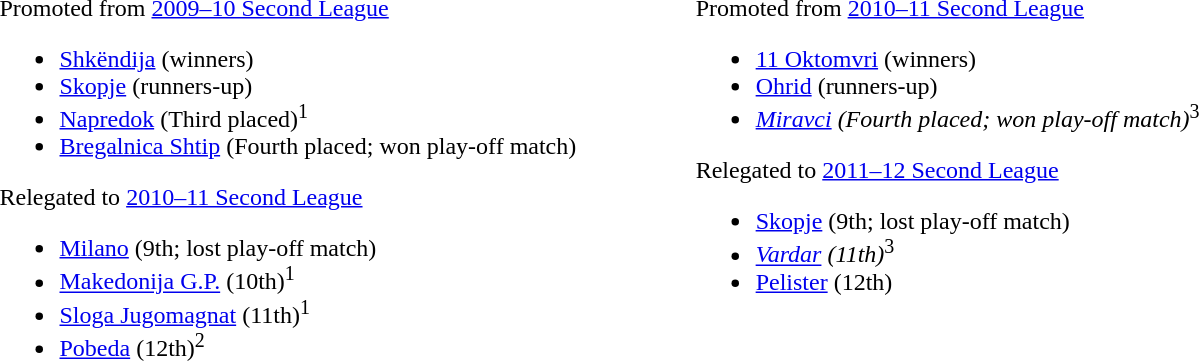<table style="border:0;width:69%;">
<tr style="vertical-align:top;">
<td><br>Promoted from <a href='#'>2009–10 Second League</a><ul><li><a href='#'>Shkëndija</a> (winners)</li><li><a href='#'>Skopje</a> (runners-up)</li><li><a href='#'>Napredok</a> (Third placed)<sup>1</sup></li><li><a href='#'>Bregalnica Shtip</a> (Fourth placed; won play-off match)</li></ul>Relegated to <a href='#'>2010–11 Second League</a><ul><li><a href='#'>Milano</a> (9th; lost play-off match)</li><li><a href='#'>Makedonija G.P.</a> (10th)<sup>1</sup></li><li><a href='#'>Sloga Jugomagnat</a> (11th)<sup>1</sup></li><li><a href='#'>Pobeda</a> (12th)<sup>2</sup></li></ul></td>
<td><br>Promoted from <a href='#'>2010–11 Second League</a><ul><li><a href='#'>11 Oktomvri</a> (winners)</li><li><a href='#'>Ohrid</a> (runners-up)</li><li><em><a href='#'>Miravci</a> (Fourth placed; won play-off match)</em><sup>3</sup></li></ul>Relegated to <a href='#'>2011–12 Second League</a><ul><li><a href='#'>Skopje</a> (9th; lost play-off match)</li><li><em><a href='#'>Vardar</a> (11th)</em><sup>3</sup></li><li><a href='#'>Pelister</a> (12th)</li></ul></td>
</tr>
</table>
